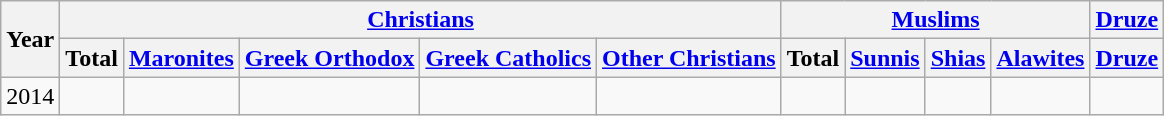<table class="wikitable">
<tr>
<th rowspan="2">Year</th>
<th colspan="5"><a href='#'>Christians</a></th>
<th colspan="4"><a href='#'>Muslims</a></th>
<th colspan="1"><a href='#'>Druze</a></th>
</tr>
<tr>
<th>Total</th>
<th><a href='#'>Maronites</a></th>
<th><a href='#'>Greek Orthodox</a></th>
<th><a href='#'>Greek Catholics</a></th>
<th><a href='#'>Other Christians</a></th>
<th>Total</th>
<th><a href='#'>Sunnis</a></th>
<th><a href='#'>Shias</a></th>
<th><a href='#'>Alawites</a></th>
<th><a href='#'>Druze</a></th>
</tr>
<tr>
<td>2014</td>
<td></td>
<td></td>
<td></td>
<td></td>
<td></td>
<td></td>
<td></td>
<td></td>
<td></td>
<td></td>
</tr>
</table>
